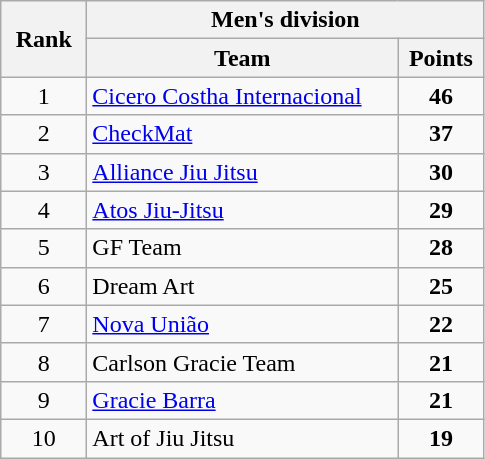<table class="wikitable" style="text-align:center;">
<tr>
<th rowspan="2" width="50">Rank</th>
<th colspan="2">Men's division</th>
</tr>
<tr>
<th width="200">Team</th>
<th width="50">Points</th>
</tr>
<tr>
<td>1</td>
<td style=text-align:left><a href='#'>Cicero Costha Internacional</a></td>
<td><strong>46</strong></td>
</tr>
<tr>
<td>2</td>
<td style=text-align:left><a href='#'>CheckMat</a></td>
<td><strong>37</strong></td>
</tr>
<tr>
<td>3</td>
<td style=text-align:left><a href='#'>Alliance Jiu Jitsu</a></td>
<td><strong>30</strong></td>
</tr>
<tr>
<td>4</td>
<td style=text-align:left><a href='#'>Atos Jiu-Jitsu</a></td>
<td><strong>29</strong></td>
</tr>
<tr>
<td>5</td>
<td style=text-align:left>GF Team</td>
<td><strong>28</strong></td>
</tr>
<tr>
<td>6</td>
<td style=text-align:left>Dream Art</td>
<td><strong>25</strong></td>
</tr>
<tr>
<td>7</td>
<td style=text-align:left><a href='#'>Nova União</a></td>
<td><strong>22</strong></td>
</tr>
<tr>
<td>8</td>
<td style=text-align:left>Carlson Gracie Team</td>
<td><strong>21</strong></td>
</tr>
<tr>
<td>9</td>
<td style=text-align:left><a href='#'>Gracie Barra</a></td>
<td><strong>21</strong></td>
</tr>
<tr>
<td>10</td>
<td style=text-align:left>Art of Jiu Jitsu</td>
<td><strong>19</strong></td>
</tr>
</table>
